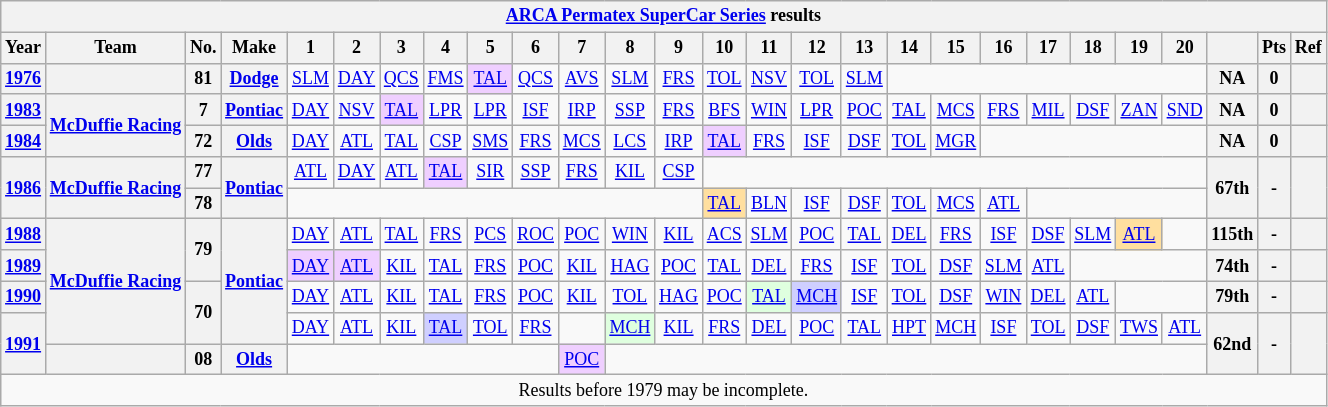<table class="wikitable" style="text-align:center; font-size:75%">
<tr>
<th colspan=45><a href='#'>ARCA Permatex SuperCar Series</a> results</th>
</tr>
<tr>
<th>Year</th>
<th>Team</th>
<th>No.</th>
<th>Make</th>
<th>1</th>
<th>2</th>
<th>3</th>
<th>4</th>
<th>5</th>
<th>6</th>
<th>7</th>
<th>8</th>
<th>9</th>
<th>10</th>
<th>11</th>
<th>12</th>
<th>13</th>
<th>14</th>
<th>15</th>
<th>16</th>
<th>17</th>
<th>18</th>
<th>19</th>
<th>20</th>
<th></th>
<th>Pts</th>
<th>Ref</th>
</tr>
<tr>
<th><a href='#'>1976</a></th>
<th></th>
<th>81</th>
<th><a href='#'>Dodge</a></th>
<td><a href='#'>SLM</a></td>
<td><a href='#'>DAY</a></td>
<td><a href='#'>QCS</a></td>
<td><a href='#'>FMS</a></td>
<td style="background:#EFCFFF;"><a href='#'>TAL</a><br></td>
<td><a href='#'>QCS</a></td>
<td><a href='#'>AVS</a></td>
<td><a href='#'>SLM</a></td>
<td><a href='#'>FRS</a></td>
<td><a href='#'>TOL</a></td>
<td><a href='#'>NSV</a></td>
<td><a href='#'>TOL</a></td>
<td><a href='#'>SLM</a></td>
<td colspan=7></td>
<th>NA</th>
<th>0</th>
<th></th>
</tr>
<tr>
<th><a href='#'>1983</a></th>
<th rowspan=2><a href='#'>McDuffie Racing</a></th>
<th>7</th>
<th><a href='#'>Pontiac</a></th>
<td><a href='#'>DAY</a></td>
<td><a href='#'>NSV</a></td>
<td style="background:#EFCFFF;"><a href='#'>TAL</a><br></td>
<td><a href='#'>LPR</a></td>
<td><a href='#'>LPR</a></td>
<td><a href='#'>ISF</a></td>
<td><a href='#'>IRP</a></td>
<td><a href='#'>SSP</a></td>
<td><a href='#'>FRS</a></td>
<td><a href='#'>BFS</a></td>
<td><a href='#'>WIN</a></td>
<td><a href='#'>LPR</a></td>
<td><a href='#'>POC</a></td>
<td><a href='#'>TAL</a></td>
<td><a href='#'>MCS</a></td>
<td><a href='#'>FRS</a></td>
<td><a href='#'>MIL</a></td>
<td><a href='#'>DSF</a></td>
<td><a href='#'>ZAN</a></td>
<td><a href='#'>SND</a></td>
<th>NA</th>
<th>0</th>
<th></th>
</tr>
<tr>
<th><a href='#'>1984</a></th>
<th>72</th>
<th><a href='#'>Olds</a></th>
<td><a href='#'>DAY</a></td>
<td><a href='#'>ATL</a></td>
<td><a href='#'>TAL</a></td>
<td><a href='#'>CSP</a></td>
<td><a href='#'>SMS</a></td>
<td><a href='#'>FRS</a></td>
<td><a href='#'>MCS</a></td>
<td><a href='#'>LCS</a></td>
<td><a href='#'>IRP</a></td>
<td style="background:#EFCFFF;"><a href='#'>TAL</a><br></td>
<td><a href='#'>FRS</a></td>
<td><a href='#'>ISF</a></td>
<td><a href='#'>DSF</a></td>
<td><a href='#'>TOL</a></td>
<td><a href='#'>MGR</a></td>
<td colspan=5></td>
<th>NA</th>
<th>0</th>
<th></th>
</tr>
<tr>
<th rowspan=2><a href='#'>1986</a></th>
<th rowspan=2><a href='#'>McDuffie Racing</a></th>
<th>77</th>
<th rowspan=2><a href='#'>Pontiac</a></th>
<td><a href='#'>ATL</a></td>
<td><a href='#'>DAY</a></td>
<td><a href='#'>ATL</a></td>
<td style="background:#EFCFFF;"><a href='#'>TAL</a><br></td>
<td><a href='#'>SIR</a></td>
<td><a href='#'>SSP</a></td>
<td><a href='#'>FRS</a></td>
<td><a href='#'>KIL</a></td>
<td><a href='#'>CSP</a></td>
<td colspan=11></td>
<th rowspan=2>67th</th>
<th rowspan=2>-</th>
<th rowspan=2></th>
</tr>
<tr>
<th>78</th>
<td colspan=9></td>
<td style="background:#FFDF9F;"><a href='#'>TAL</a><br></td>
<td><a href='#'>BLN</a></td>
<td><a href='#'>ISF</a></td>
<td><a href='#'>DSF</a></td>
<td><a href='#'>TOL</a></td>
<td><a href='#'>MCS</a></td>
<td><a href='#'>ATL</a></td>
<td colspan=4></td>
</tr>
<tr>
<th><a href='#'>1988</a></th>
<th rowspan=4><a href='#'>McDuffie Racing</a></th>
<th rowspan=2>79</th>
<th rowspan=4><a href='#'>Pontiac</a></th>
<td><a href='#'>DAY</a></td>
<td><a href='#'>ATL</a></td>
<td><a href='#'>TAL</a></td>
<td><a href='#'>FRS</a></td>
<td><a href='#'>PCS</a></td>
<td><a href='#'>ROC</a></td>
<td><a href='#'>POC</a></td>
<td><a href='#'>WIN</a></td>
<td><a href='#'>KIL</a></td>
<td><a href='#'>ACS</a></td>
<td><a href='#'>SLM</a></td>
<td><a href='#'>POC</a></td>
<td><a href='#'>TAL</a></td>
<td><a href='#'>DEL</a></td>
<td><a href='#'>FRS</a></td>
<td><a href='#'>ISF</a></td>
<td><a href='#'>DSF</a></td>
<td><a href='#'>SLM</a></td>
<td style="background:#FFDF9F;"><a href='#'>ATL</a><br></td>
<td></td>
<th>115th</th>
<th>-</th>
<th></th>
</tr>
<tr>
<th><a href='#'>1989</a></th>
<td style="background:#EFCFFF;"><a href='#'>DAY</a><br></td>
<td style="background:#EFCFFF;"><a href='#'>ATL</a><br></td>
<td><a href='#'>KIL</a></td>
<td><a href='#'>TAL</a></td>
<td><a href='#'>FRS</a></td>
<td><a href='#'>POC</a></td>
<td><a href='#'>KIL</a></td>
<td><a href='#'>HAG</a></td>
<td><a href='#'>POC</a></td>
<td><a href='#'>TAL</a></td>
<td><a href='#'>DEL</a></td>
<td><a href='#'>FRS</a></td>
<td><a href='#'>ISF</a></td>
<td><a href='#'>TOL</a></td>
<td><a href='#'>DSF</a></td>
<td><a href='#'>SLM</a></td>
<td><a href='#'>ATL</a></td>
<td colspan=3></td>
<th>74th</th>
<th>-</th>
<th></th>
</tr>
<tr>
<th><a href='#'>1990</a></th>
<th rowspan=2>70</th>
<td><a href='#'>DAY</a></td>
<td><a href='#'>ATL</a></td>
<td><a href='#'>KIL</a></td>
<td><a href='#'>TAL</a></td>
<td><a href='#'>FRS</a></td>
<td><a href='#'>POC</a></td>
<td><a href='#'>KIL</a></td>
<td><a href='#'>TOL</a></td>
<td><a href='#'>HAG</a></td>
<td><a href='#'>POC</a></td>
<td style="background:#DFFFDF;"><a href='#'>TAL</a><br></td>
<td style="background:#CFCFFF;"><a href='#'>MCH</a><br></td>
<td><a href='#'>ISF</a></td>
<td><a href='#'>TOL</a></td>
<td><a href='#'>DSF</a></td>
<td><a href='#'>WIN</a></td>
<td><a href='#'>DEL</a></td>
<td><a href='#'>ATL</a></td>
<td colspan=2></td>
<th>79th</th>
<th>-</th>
<th></th>
</tr>
<tr>
<th rowspan=2><a href='#'>1991</a></th>
<td><a href='#'>DAY</a></td>
<td><a href='#'>ATL</a></td>
<td><a href='#'>KIL</a></td>
<td style="background:#CFCFFF;"><a href='#'>TAL</a><br></td>
<td><a href='#'>TOL</a></td>
<td><a href='#'>FRS</a></td>
<td></td>
<td style="background:#DFFFDF;"><a href='#'>MCH</a><br></td>
<td><a href='#'>KIL</a></td>
<td><a href='#'>FRS</a></td>
<td><a href='#'>DEL</a></td>
<td><a href='#'>POC</a></td>
<td><a href='#'>TAL</a></td>
<td><a href='#'>HPT</a></td>
<td><a href='#'>MCH</a></td>
<td><a href='#'>ISF</a></td>
<td><a href='#'>TOL</a></td>
<td><a href='#'>DSF</a></td>
<td><a href='#'>TWS</a></td>
<td><a href='#'>ATL</a></td>
<th rowspan=2>62nd</th>
<th rowspan=2>-</th>
<th rowspan=2></th>
</tr>
<tr>
<th></th>
<th>08</th>
<th><a href='#'>Olds</a></th>
<td colspan=6></td>
<td style="background:#EFCFFF;"><a href='#'>POC</a><br></td>
<td colspan=13></td>
</tr>
<tr>
<td colspan=27>Results before 1979 may be incomplete.</td>
</tr>
</table>
